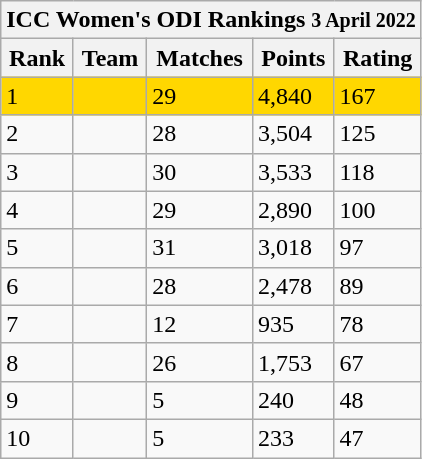<table class="wikitable" stp;">
<tr>
<th colspan="5">ICC Women's ODI Rankings <small>3 April 2022</small></th>
</tr>
<tr>
<th>Rank</th>
<th>Team</th>
<th>Matches</th>
<th>Points</th>
<th>Rating</th>
</tr>
<tr style="background:gold">
<td>1</td>
<td style="text-align:left;"></td>
<td>29</td>
<td>4,840</td>
<td>167</td>
</tr>
<tr>
<td>2</td>
<td style="text-align:left;"></td>
<td>28</td>
<td>3,504</td>
<td>125</td>
</tr>
<tr>
<td>3</td>
<td style="text-align:left;"></td>
<td>30</td>
<td>3,533</td>
<td>118</td>
</tr>
<tr>
<td>4</td>
<td style="text-align:left;"></td>
<td>29</td>
<td>2,890</td>
<td>100</td>
</tr>
<tr>
<td>5</td>
<td style="text-align:left;"></td>
<td>31</td>
<td>3,018</td>
<td>97</td>
</tr>
<tr>
<td>6</td>
<td style="text-align:left;"></td>
<td>28</td>
<td>2,478</td>
<td>89</td>
</tr>
<tr>
<td>7</td>
<td style="text-align:left;"></td>
<td>12</td>
<td>935</td>
<td>78</td>
</tr>
<tr>
<td>8</td>
<td style="text-align:left;"></td>
<td>26</td>
<td>1,753</td>
<td>67</td>
</tr>
<tr>
<td>9</td>
<td style="text-align:left;"></td>
<td>5</td>
<td>240</td>
<td>48</td>
</tr>
<tr>
<td>10</td>
<td style="text-align:left;"></td>
<td>5</td>
<td>233</td>
<td>47</td>
</tr>
</table>
